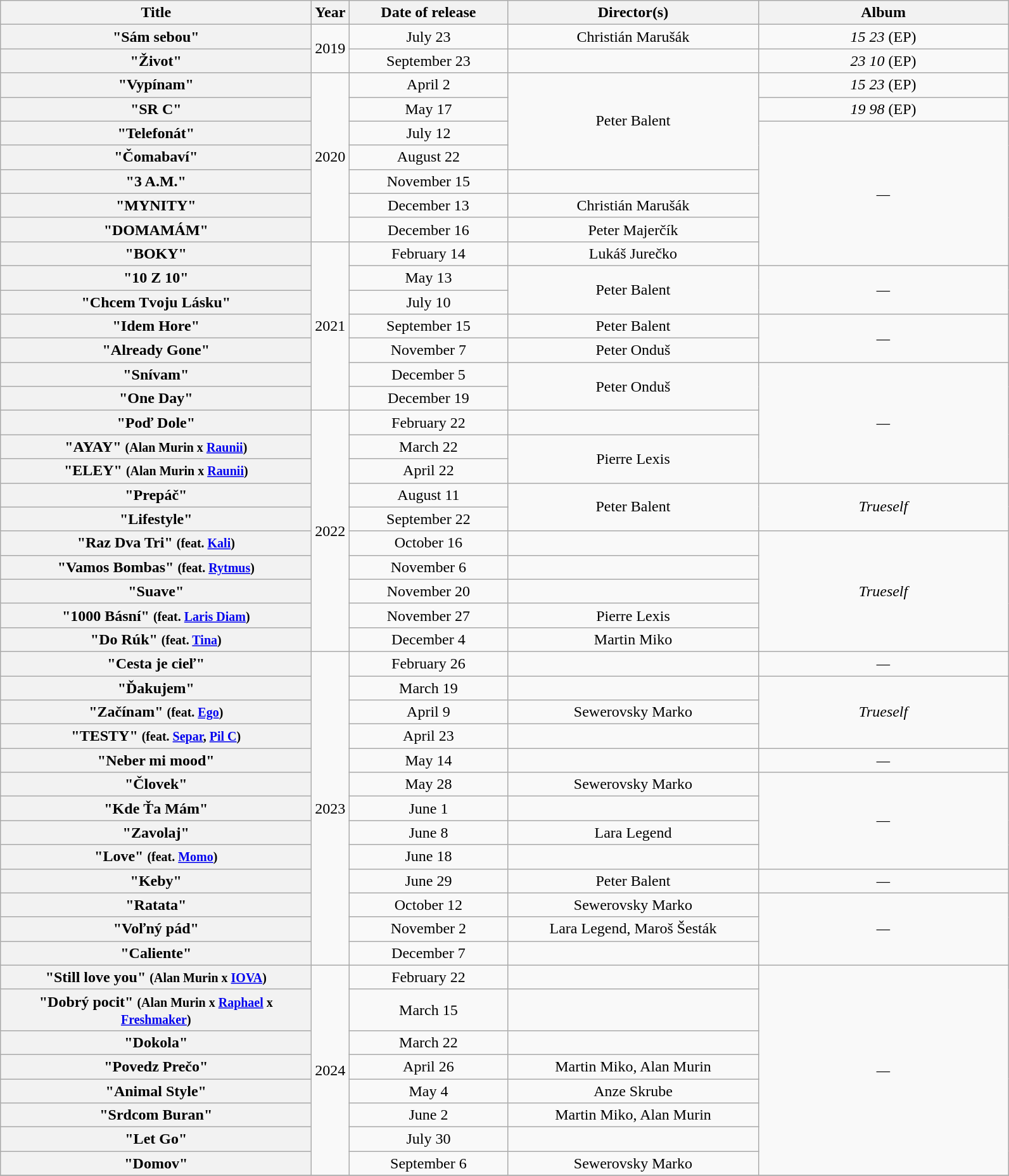<table class="wikitable plainrowheaders sortable" style="text-align:center;">
<tr>
<th scope="col" style="width: 20em;">Title</th>
<th scope="col">Year</th>
<th scope="col" style="width: 10em;">Date of release</th>
<th scope="col" style="width: 16em;">Director(s)</th>
<th scope="col" style="width: 16em;">Album</th>
</tr>
<tr>
<th scope="row" align="left">"Sám sebou"</th>
<td rowspan="2">2019</td>
<td>July 23</td>
<td>Christián Marušák</td>
<td><em>15 23</em> (EP)</td>
</tr>
<tr>
<th scope="row" align="left">"Život"</th>
<td>September 23</td>
<td></td>
<td><em>23 10</em> (EP)</td>
</tr>
<tr>
<th scope="row" align="left">"Vypínam"</th>
<td rowspan="7">2020</td>
<td>April 2</td>
<td rowspan="4">Peter Balent</td>
<td><em>15 23</em> (EP)</td>
</tr>
<tr>
<th scope="row" align="left">"SR C"</th>
<td>May 17</td>
<td><em>19 98</em> (EP)</td>
</tr>
<tr>
<th scope="row" align="left">"Telefonát"</th>
<td>July 12</td>
<td rowspan="6"><em>—</em></td>
</tr>
<tr>
<th scope="row" align="left">"Čomabaví"</th>
<td>August 22</td>
</tr>
<tr>
<th scope="row" align="left">"3 A.M."</th>
<td>November 15</td>
<td></td>
</tr>
<tr>
<th scope="row" align="left">"MYNITY"</th>
<td>December 13</td>
<td>Christián Marušák</td>
</tr>
<tr>
<th scope="row" align="left">"DOMAMÁM"</th>
<td>December 16</td>
<td>Peter Majerčík</td>
</tr>
<tr>
<th scope="row" align="left">"BOKY"</th>
<td rowspan="7">2021</td>
<td>February 14</td>
<td>Lukáš Jurečko</td>
</tr>
<tr>
<th scope="row" align="left">"10 Z 10"</th>
<td>May 13</td>
<td rowspan="2">Peter Balent</td>
<td rowspan="2"><em>—</em></td>
</tr>
<tr>
<th scope="row" align="left">"Chcem Tvoju Lásku"</th>
<td>July 10</td>
</tr>
<tr>
<th scope="row" align="left">"Idem Hore"</th>
<td>September 15</td>
<td>Peter Balent</td>
<td rowspan="2"><em>—</em></td>
</tr>
<tr>
<th scope="row" align="left">"Already Gone"</th>
<td>November 7</td>
<td>Peter Onduš</td>
</tr>
<tr>
<th scope="row" align="left">"Snívam"</th>
<td>December 5</td>
<td rowspan="2">Peter Onduš</td>
<td rowspan="5"><em>—</em></td>
</tr>
<tr>
<th scope="row" align="left">"One Day"</th>
<td>December 19</td>
</tr>
<tr>
<th scope="row" align="left">"Poď Dole"</th>
<td rowspan="10">2022</td>
<td>February 22</td>
<td></td>
</tr>
<tr>
<th scope="row" align="left">"AYAY" <small>(Alan Murin x <a href='#'>Raunii</a>)</small></th>
<td>March 22</td>
<td rowspan="2">Pierre Lexis</td>
</tr>
<tr>
<th scope="row" align="left">"ELEY" <small>(Alan Murin x <a href='#'>Raunii</a>)</small></th>
<td>April 22</td>
</tr>
<tr>
<th scope="row" align="left">"Prepáč"</th>
<td>August 11</td>
<td rowspan="2">Peter Balent</td>
<td rowspan="2"><em>Trueself</em></td>
</tr>
<tr>
<th scope="row" align="left">"Lifestyle"</th>
<td>September 22</td>
</tr>
<tr>
<th scope="row" align="left">"Raz Dva Tri" <small>(feat. <a href='#'>Kali</a>)</small></th>
<td>October 16</td>
<td></td>
<td rowspan="5"><em>Trueself</em></td>
</tr>
<tr>
<th scope="row" align="left">"Vamos Bombas" <small>(feat. <a href='#'>Rytmus</a>)</small></th>
<td>November 6</td>
<td></td>
</tr>
<tr>
<th scope="row" align="left">"Suave"</th>
<td>November 20</td>
<td></td>
</tr>
<tr>
<th scope="row" align="left">"1000 Básní" <small>(feat. <a href='#'>Laris Diam</a>)</small></th>
<td>November 27</td>
<td>Pierre Lexis</td>
</tr>
<tr>
<th scope="row" align="left">"Do Rúk" <small>(feat. <a href='#'>Tina</a>)</small></th>
<td>December 4</td>
<td>Martin Miko</td>
</tr>
<tr>
<th scope="row" align="left">"Cesta je cieľ"</th>
<td rowspan="13">2023</td>
<td>February 26</td>
<td></td>
<td><em>—</em></td>
</tr>
<tr>
<th scope="row" align="left">"Ďakujem"</th>
<td>March 19</td>
<td></td>
<td rowspan="3"><em>Trueself</em></td>
</tr>
<tr>
<th scope="row" align="left">"Začínam" <small>(feat. <a href='#'>Ego</a>)</small></th>
<td>April 9</td>
<td>Sewerovsky Marko</td>
</tr>
<tr>
<th scope="row" align="left">"TESTY" <small>(feat. <a href='#'>Separ</a>, <a href='#'>Pil C</a>)</small></th>
<td>April 23</td>
<td></td>
</tr>
<tr>
<th scope="row" align="left">"Neber mi mood"</th>
<td>May 14</td>
<td></td>
<td><em>—</em></td>
</tr>
<tr>
<th scope="row" align="left">"Človek"</th>
<td>May 28</td>
<td>Sewerovsky Marko</td>
<td rowspan="4"><em>—</em></td>
</tr>
<tr>
<th scope="row" align="left">"Kde Ťa Mám"</th>
<td>June 1</td>
<td></td>
</tr>
<tr>
<th scope="row" align="left">"Zavolaj"</th>
<td>June 8</td>
<td>Lara Legend</td>
</tr>
<tr>
<th scope="row" align="left">"Love" <small>(feat. <a href='#'>Momo</a>)</small></th>
<td>June 18</td>
<td></td>
</tr>
<tr>
<th scope="row" align="left">"Keby"</th>
<td>June 29</td>
<td>Peter Balent</td>
<td><em>—</em></td>
</tr>
<tr>
<th scope="row" align="left">"Ratata"</th>
<td>October 12</td>
<td>Sewerovsky Marko</td>
<td rowspan="3"><em>—</em></td>
</tr>
<tr>
<th scope="row" align="left">"Voľný pád"</th>
<td>November 2</td>
<td>Lara Legend, Maroš Šesták</td>
</tr>
<tr>
<th scope="row" align="left">"Caliente"</th>
<td>December 7</td>
<td></td>
</tr>
<tr>
<th scope="row" align="left">"Still love you" <small>(Alan Murin x <a href='#'>IOVA</a>)</small></th>
<td rowspan="8">2024</td>
<td>February 22</td>
<td></td>
<td rowspan="8"><em>—</em></td>
</tr>
<tr>
<th scope="row" align="left">"Dobrý pocit" <small>(Alan Murin x <a href='#'>Raphael</a> x <a href='#'>Freshmaker</a>)</small></th>
<td>March 15</td>
<td></td>
</tr>
<tr>
<th scope="row" align="left">"Dokola"</th>
<td>March 22</td>
<td></td>
</tr>
<tr>
<th scope="row" align="left">"Povedz Prečo"</th>
<td>April 26</td>
<td>Martin Miko, Alan Murin</td>
</tr>
<tr>
<th scope="row" align="left">"Animal Style"</th>
<td>May 4</td>
<td>Anze Skrube</td>
</tr>
<tr>
<th scope="row" align="left">"Srdcom Buran"</th>
<td>June 2</td>
<td>Martin Miko, Alan Murin</td>
</tr>
<tr>
<th scope="row" align="left">"Let Go"</th>
<td>July 30</td>
<td></td>
</tr>
<tr>
<th scope="row" align="left">"Domov"</th>
<td>September 6</td>
<td>Sewerovsky Marko</td>
</tr>
<tr>
</tr>
</table>
